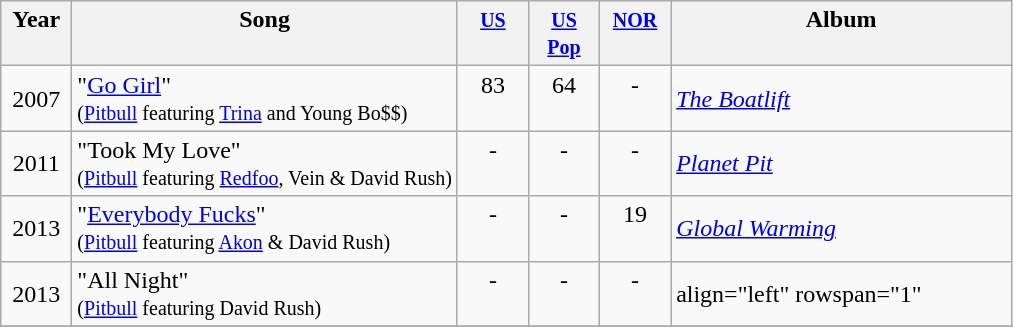<table class="wikitable">
<tr>
<th align="center" valign="top" width="40">Year</th>
<th align="left" valign="top">Song</th>
<th align="center" valign="top" width="40"><small><a href='#'>US</a></small></th>
<th align="center" valign="top" width="40"><small><a href='#'>US<br>Pop</a></small></th>
<th align="center" valign="top" width="40"><small><a href='#'>NOR</a><br></small></th>
<th align="left" valign="top" width="220">Album</th>
</tr>
<tr>
<td align="center" rowspan="1">2007</td>
<td align="left" valign="top">"<a href='#'>Go Girl</a>" <br><small>(<a href='#'>Pitbull</a> featuring <a href='#'>Trina</a> and Young Bo$$)</small></td>
<td align="center" valign="top">83</td>
<td align="center" valign="top">64</td>
<td align="center" valign="top">-</td>
<td align="left" rowspan="1"><em><a href='#'>The Boatlift</a></em></td>
</tr>
<tr>
<td align="center" rowspan="1">2011</td>
<td align="left" valign="top">"Took My Love" <br><small>(<a href='#'>Pitbull</a> featuring <a href='#'>Redfoo</a>, Vein & David Rush)</small></td>
<td align="center" valign="top">-</td>
<td align="center" valign="top">-</td>
<td align="center" valign="top">-</td>
<td align="left" rowspan="1"><em><a href='#'>Planet Pit</a></em></td>
</tr>
<tr>
<td align="center" rowspan="1">2013</td>
<td align="left" valign="top">"<a href='#'>Everybody Fucks</a>" <br><small>(<a href='#'>Pitbull</a> featuring <a href='#'>Akon</a> & David Rush)</small></td>
<td align="center" valign="top">-</td>
<td align="center" valign="top">-</td>
<td align="center" valign="top">19</td>
<td align="left" rowspan="1"><em><a href='#'>Global Warming</a></em></td>
</tr>
<tr>
<td align="center" rowspan="1">2013</td>
<td align="left" valign="top">"All Night" <br><small>(<a href='#'>Pitbull</a> featuring David Rush)</small></td>
<td align="center" valign="top">-</td>
<td align="center" valign="top">-</td>
<td align="center" valign="top">-</td>
<td>align="left" rowspan="1" </td>
</tr>
<tr>
</tr>
</table>
